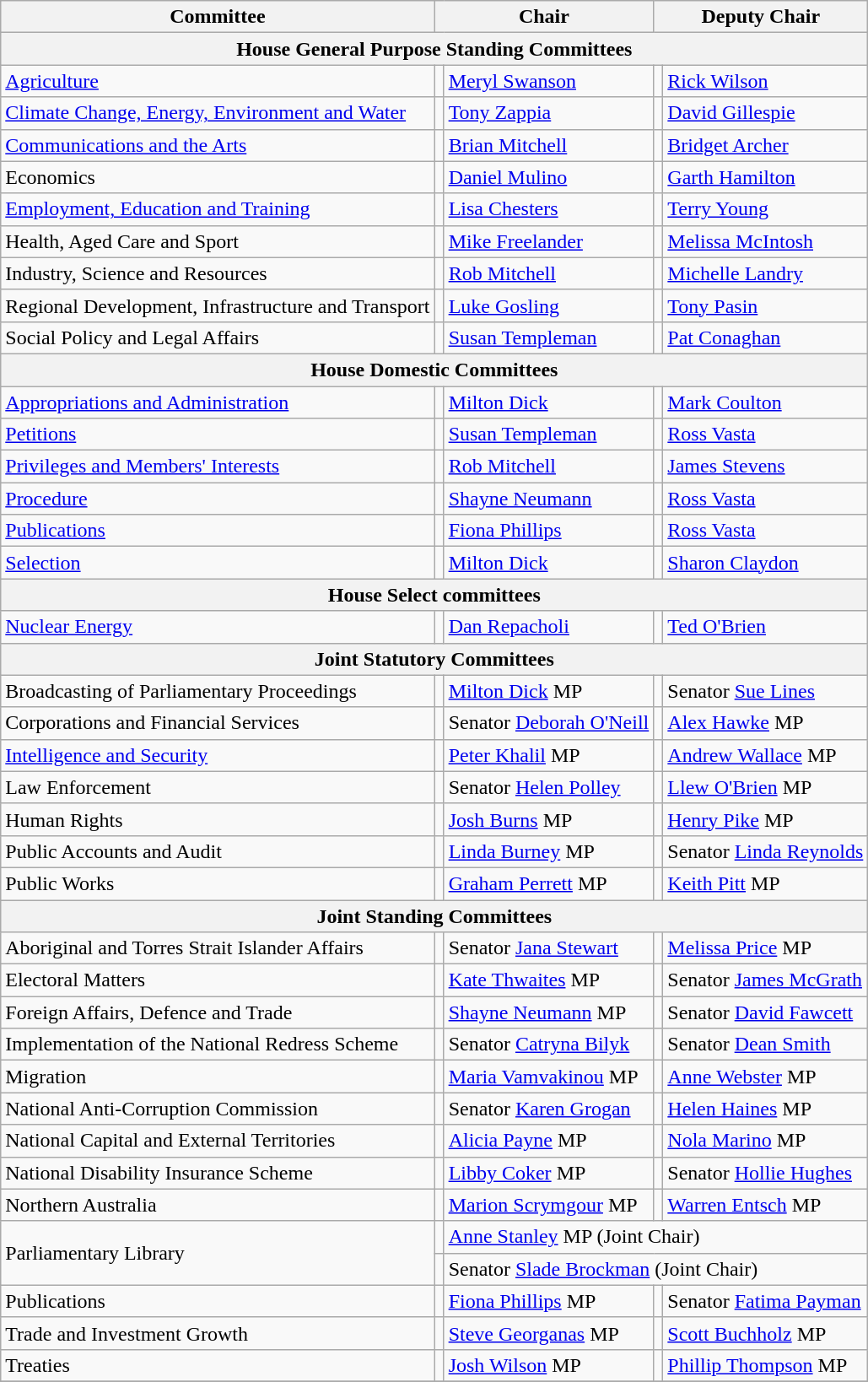<table class=wikitable>
<tr>
<th colspan=1>Committee</th>
<th colspan=2>Chair</th>
<th colspan=2>Deputy Chair</th>
</tr>
<tr>
<th colspan=5>House General Purpose Standing Committees</th>
</tr>
<tr>
<td><a href='#'>Agriculture</a></td>
<td></td>
<td><a href='#'>Meryl Swanson</a></td>
<td></td>
<td><a href='#'>Rick Wilson</a></td>
</tr>
<tr>
<td><a href='#'>Climate Change, Energy, Environment and Water</a></td>
<td></td>
<td><a href='#'>Tony Zappia</a></td>
<td></td>
<td><a href='#'>David Gillespie</a></td>
</tr>
<tr>
<td><a href='#'>Communications and the Arts</a></td>
<td></td>
<td><a href='#'>Brian Mitchell</a></td>
<td></td>
<td><a href='#'>Bridget Archer</a></td>
</tr>
<tr>
<td>Economics</td>
<td></td>
<td><a href='#'>Daniel Mulino</a></td>
<td></td>
<td><a href='#'>Garth Hamilton</a></td>
</tr>
<tr>
<td><a href='#'>Employment, Education and Training</a></td>
<td></td>
<td><a href='#'>Lisa Chesters</a></td>
<td></td>
<td><a href='#'>Terry Young</a></td>
</tr>
<tr>
<td>Health, Aged Care and Sport</td>
<td></td>
<td><a href='#'>Mike Freelander</a></td>
<td></td>
<td><a href='#'>Melissa McIntosh</a></td>
</tr>
<tr>
<td>Industry, Science and Resources</td>
<td></td>
<td><a href='#'>Rob Mitchell</a></td>
<td></td>
<td><a href='#'>Michelle Landry</a></td>
</tr>
<tr>
<td>Regional Development, Infrastructure and Transport</td>
<td></td>
<td><a href='#'>Luke Gosling</a></td>
<td></td>
<td><a href='#'>Tony Pasin</a></td>
</tr>
<tr>
<td>Social Policy and Legal Affairs</td>
<td></td>
<td><a href='#'>Susan Templeman</a></td>
<td></td>
<td><a href='#'>Pat Conaghan</a></td>
</tr>
<tr>
<th colspan=5>House Domestic Committees</th>
</tr>
<tr>
<td><a href='#'>Appropriations and Administration</a></td>
<td></td>
<td><a href='#'>Milton Dick</a></td>
<td></td>
<td><a href='#'>Mark Coulton</a></td>
</tr>
<tr>
<td><a href='#'>Petitions</a></td>
<td></td>
<td><a href='#'>Susan Templeman</a></td>
<td></td>
<td><a href='#'>Ross Vasta</a></td>
</tr>
<tr>
<td><a href='#'>Privileges and Members' Interests</a></td>
<td></td>
<td><a href='#'>Rob Mitchell</a></td>
<td></td>
<td><a href='#'>James Stevens</a></td>
</tr>
<tr>
<td><a href='#'>Procedure</a></td>
<td></td>
<td><a href='#'>Shayne Neumann</a></td>
<td></td>
<td><a href='#'>Ross Vasta</a></td>
</tr>
<tr>
<td><a href='#'>Publications</a></td>
<td></td>
<td><a href='#'>Fiona Phillips</a></td>
<td></td>
<td><a href='#'>Ross Vasta</a></td>
</tr>
<tr>
<td><a href='#'>Selection</a></td>
<td></td>
<td><a href='#'>Milton Dick</a></td>
<td></td>
<td><a href='#'>Sharon Claydon</a></td>
</tr>
<tr>
<th colspan=5>House Select committees</th>
</tr>
<tr>
<td><a href='#'>Nuclear Energy</a></td>
<td></td>
<td><a href='#'>Dan Repacholi</a></td>
<td></td>
<td><a href='#'>Ted O'Brien</a></td>
</tr>
<tr>
<th colspan=5>Joint Statutory Committees</th>
</tr>
<tr>
<td>Broadcasting of Parliamentary Proceedings</td>
<td></td>
<td><a href='#'>Milton Dick</a> MP</td>
<td></td>
<td>Senator <a href='#'>Sue Lines</a></td>
</tr>
<tr>
<td>Corporations and Financial Services</td>
<td></td>
<td>Senator <a href='#'>Deborah O'Neill</a></td>
<td></td>
<td><a href='#'>Alex Hawke</a> MP</td>
</tr>
<tr>
<td><a href='#'>Intelligence and Security</a></td>
<td></td>
<td><a href='#'>Peter Khalil</a> MP</td>
<td></td>
<td><a href='#'>Andrew Wallace</a> MP</td>
</tr>
<tr>
<td>Law Enforcement</td>
<td></td>
<td>Senator <a href='#'>Helen Polley</a></td>
<td></td>
<td><a href='#'>Llew O'Brien</a> MP</td>
</tr>
<tr>
<td>Human Rights</td>
<td></td>
<td><a href='#'>Josh Burns</a> MP</td>
<td></td>
<td><a href='#'>Henry Pike</a> MP</td>
</tr>
<tr>
<td>Public Accounts and Audit</td>
<td></td>
<td><a href='#'>Linda Burney</a> MP</td>
<td></td>
<td>Senator <a href='#'>Linda Reynolds</a></td>
</tr>
<tr>
<td>Public Works</td>
<td></td>
<td><a href='#'>Graham Perrett</a> MP</td>
<td></td>
<td><a href='#'>Keith Pitt</a> MP</td>
</tr>
<tr>
<th colspan=5>Joint Standing Committees</th>
</tr>
<tr>
<td>Aboriginal and Torres Strait Islander Affairs</td>
<td></td>
<td>Senator <a href='#'>Jana Stewart</a></td>
<td></td>
<td><a href='#'>Melissa Price</a> MP</td>
</tr>
<tr>
<td>Electoral Matters</td>
<td></td>
<td><a href='#'>Kate Thwaites</a> MP</td>
<td></td>
<td>Senator <a href='#'>James McGrath</a></td>
</tr>
<tr>
<td>Foreign Affairs, Defence and Trade</td>
<td></td>
<td><a href='#'>Shayne Neumann</a> MP</td>
<td></td>
<td>Senator <a href='#'>David Fawcett</a></td>
</tr>
<tr>
<td>Implementation of the National Redress Scheme</td>
<td></td>
<td>Senator <a href='#'>Catryna Bilyk</a></td>
<td></td>
<td>Senator <a href='#'>Dean Smith</a></td>
</tr>
<tr>
<td>Migration</td>
<td></td>
<td><a href='#'>Maria Vamvakinou</a> MP</td>
<td></td>
<td><a href='#'>Anne Webster</a> MP</td>
</tr>
<tr>
<td>National Anti-Corruption Commission</td>
<td></td>
<td>Senator <a href='#'>Karen Grogan</a></td>
<td></td>
<td><a href='#'>Helen Haines</a> MP</td>
</tr>
<tr>
<td>National Capital and External Territories</td>
<td></td>
<td><a href='#'>Alicia Payne</a> MP</td>
<td></td>
<td><a href='#'>Nola Marino</a> MP</td>
</tr>
<tr>
<td>National Disability Insurance Scheme</td>
<td></td>
<td><a href='#'>Libby Coker</a> MP</td>
<td></td>
<td>Senator <a href='#'>Hollie Hughes</a></td>
</tr>
<tr>
<td>Northern Australia</td>
<td></td>
<td><a href='#'>Marion Scrymgour</a> MP</td>
<td></td>
<td><a href='#'>Warren Entsch</a> MP</td>
</tr>
<tr>
<td rowspan=2>Parliamentary Library</td>
<td></td>
<td colspan=3><a href='#'>Anne Stanley</a> MP (Joint Chair)</td>
</tr>
<tr>
<td></td>
<td colspan=3>Senator <a href='#'>Slade Brockman</a> (Joint Chair)</td>
</tr>
<tr>
<td>Publications</td>
<td></td>
<td><a href='#'>Fiona Phillips</a> MP</td>
<td></td>
<td>Senator <a href='#'>Fatima Payman</a></td>
</tr>
<tr>
<td>Trade and Investment Growth</td>
<td></td>
<td><a href='#'>Steve Georganas</a> MP</td>
<td></td>
<td><a href='#'>Scott Buchholz</a> MP</td>
</tr>
<tr>
<td>Treaties</td>
<td></td>
<td><a href='#'>Josh Wilson</a> MP</td>
<td></td>
<td><a href='#'>Phillip Thompson</a> MP</td>
</tr>
<tr>
</tr>
</table>
